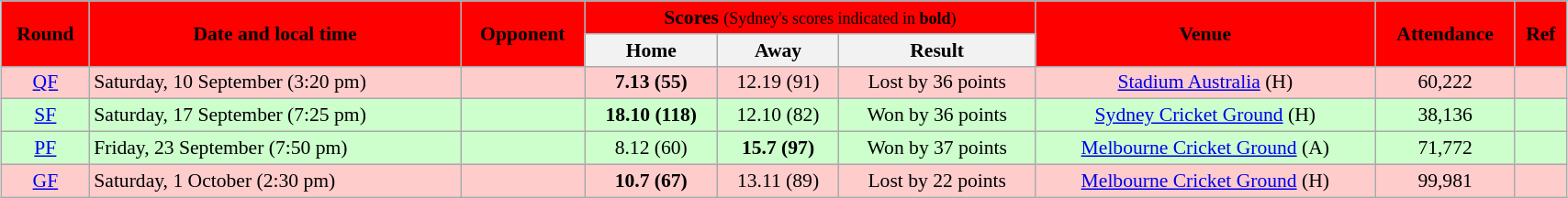<table class="wikitable" style="font-size:90%; text-align:center; width: 90%; margin-left: auto; margin-right: auto;">
<tr>
</tr>
<tr style="background:#FF0000;" >
<td rowspan=2><span><strong>Round</strong> </span></td>
<td rowspan=2><span><strong>Date and local time</strong></span></td>
<td rowspan=2><span><strong>Opponent</strong></span></td>
<td colspan=3><span><strong>Scores</strong> <small>(Sydney's scores indicated in <strong>bold</strong>)</small></span></td>
<td rowspan=2><span><strong>Venue</strong></span></td>
<td rowspan=2><span><strong>Attendance</strong></span></td>
<td rowspan=2><span><strong>Ref</strong></span></td>
</tr>
<tr>
<th><span>Home</span></th>
<th><span>Away</span></th>
<th><span>Result</span></th>
</tr>
<tr style="background:#fcc;">
<td><a href='#'>QF</a></td>
<td align=left>Saturday, 10 September (3:20 pm)</td>
<td align=left></td>
<td><strong>7.13 (55)</strong></td>
<td>12.19 (91)</td>
<td>Lost by 36 points</td>
<td><a href='#'>Stadium Australia</a> (H)</td>
<td>60,222</td>
<td></td>
</tr>
<tr style="background:#cfc;">
<td><a href='#'>SF</a></td>
<td align=left>Saturday, 17 September (7:25 pm)</td>
<td align=left></td>
<td><strong>18.10 (118)</strong></td>
<td>12.10 (82)</td>
<td>Won by 36 points</td>
<td><a href='#'>Sydney Cricket Ground</a> (H)</td>
<td>38,136</td>
<td></td>
</tr>
<tr style="background:#cfc;">
<td><a href='#'>PF</a></td>
<td align=left>Friday, 23 September (7:50 pm)</td>
<td align=left></td>
<td>8.12 (60)</td>
<td><strong>15.7 (97)</strong></td>
<td>Won by 37 points</td>
<td><a href='#'>Melbourne Cricket Ground</a> (A)</td>
<td>71,772</td>
<td></td>
</tr>
<tr style="background:#fcc;">
<td><a href='#'>GF</a></td>
<td align=left>Saturday, 1 October (2:30 pm)</td>
<td align=left></td>
<td><strong>10.7 (67)</strong></td>
<td>13.11 (89)</td>
<td>Lost by 22 points</td>
<td><a href='#'>Melbourne Cricket Ground</a> (H)</td>
<td>99,981</td>
<td></td>
</tr>
</table>
